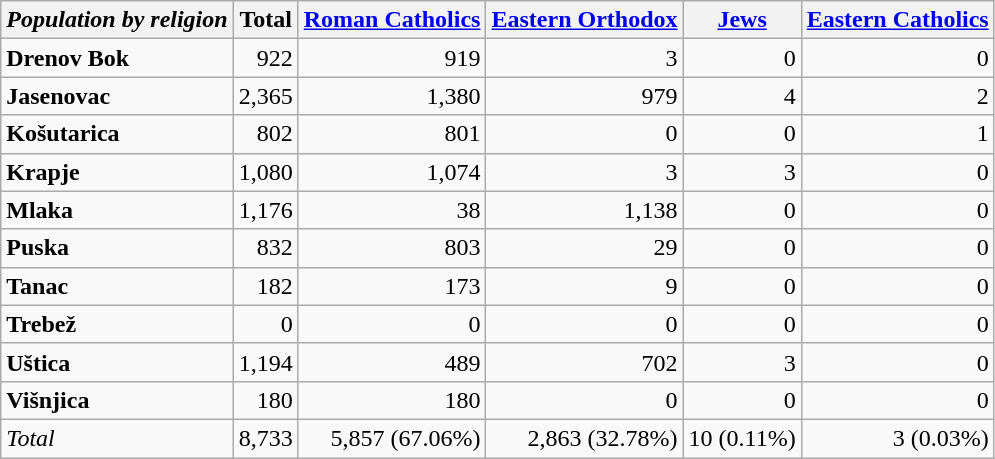<table class="wikitable sortable">
<tr>
<th><em>Population by religion</em></th>
<th>Total</th>
<th><a href='#'>Roman Catholics</a></th>
<th><a href='#'>Eastern Orthodox</a></th>
<th><a href='#'>Jews</a></th>
<th><a href='#'>Eastern Catholics</a></th>
</tr>
<tr>
<td><strong>Drenov Bok</strong></td>
<td align="right">922</td>
<td align="right">919</td>
<td align="right">3</td>
<td align="right">0</td>
<td align="right">0</td>
</tr>
<tr>
<td><strong>Jasenovac</strong></td>
<td align="right">2,365</td>
<td align="right">1,380</td>
<td align="right">979</td>
<td align="right">4</td>
<td align="right">2</td>
</tr>
<tr>
<td><strong>Košutarica</strong></td>
<td align="right">802</td>
<td align="right">801</td>
<td align="right">0</td>
<td align="right">0</td>
<td align="right">1</td>
</tr>
<tr>
<td><strong>Krapje</strong></td>
<td align="right">1,080</td>
<td align="right">1,074</td>
<td align="right">3</td>
<td align="right">3</td>
<td align="right">0</td>
</tr>
<tr>
<td><strong>Mlaka</strong></td>
<td align="right">1,176</td>
<td align="right">38</td>
<td align="right">1,138</td>
<td align="right">0</td>
<td align="right">0</td>
</tr>
<tr>
<td><strong>Puska</strong></td>
<td align="right">832</td>
<td align="right">803</td>
<td align="right">29</td>
<td align="right">0</td>
<td align="right">0</td>
</tr>
<tr>
<td><strong>Tanac</strong></td>
<td align="right">182</td>
<td align="right">173</td>
<td align="right">9</td>
<td align="right">0</td>
<td align="right">0</td>
</tr>
<tr>
<td><strong>Trebež</strong></td>
<td align="right">0</td>
<td align="right">0</td>
<td align="right">0</td>
<td align="right">0</td>
<td align="right">0</td>
</tr>
<tr>
<td><strong>Uštica</strong></td>
<td align="right">1,194</td>
<td align="right">489</td>
<td align="right">702</td>
<td align="right">3</td>
<td align="right">0</td>
</tr>
<tr>
<td><strong>Višnjica</strong></td>
<td align="right">180</td>
<td align="right">180</td>
<td align="right">0</td>
<td align="right">0</td>
<td align="right">0</td>
</tr>
<tr>
<td><em>Total</em></td>
<td align="right">8,733</td>
<td align="right">5,857 (67.06%)</td>
<td align="right">2,863 (32.78%)</td>
<td align="right">10 (0.11%)</td>
<td align="right">3 (0.03%)</td>
</tr>
</table>
